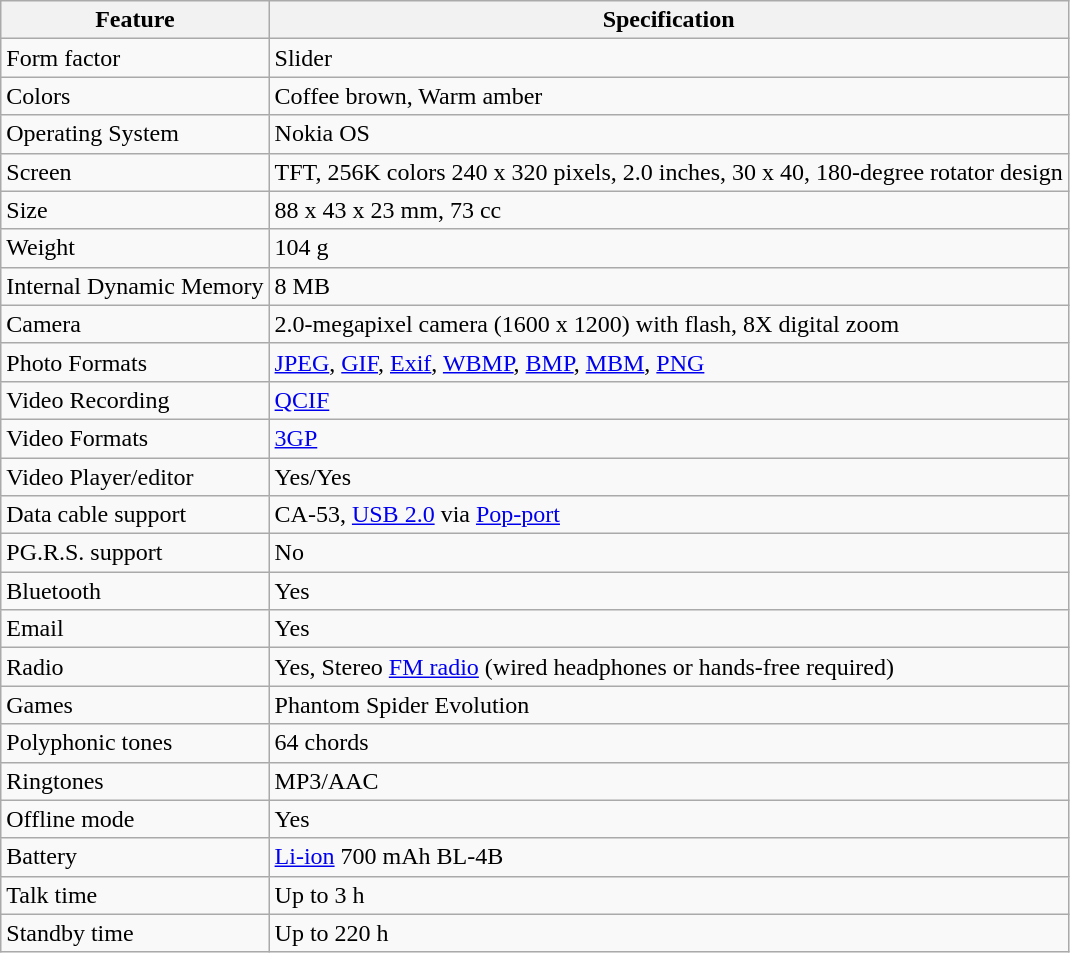<table class="wikitable">
<tr>
<th>Feature</th>
<th>Specification</th>
</tr>
<tr>
<td>Form factor</td>
<td>Slider</td>
</tr>
<tr>
<td>Colors</td>
<td>Coffee brown, Warm amber</td>
</tr>
<tr>
<td>Operating System</td>
<td>Nokia OS</td>
</tr>
<tr>
<td>Screen</td>
<td>TFT, 256K colors 240 x 320 pixels, 2.0 inches, 30 x 40, 180-degree rotator design</td>
</tr>
<tr>
<td>Size</td>
<td>88 x 43 x 23 mm, 73 cc</td>
</tr>
<tr>
<td>Weight</td>
<td>104 g</td>
</tr>
<tr>
<td>Internal Dynamic Memory</td>
<td>8 MB</td>
</tr>
<tr>
<td>Camera</td>
<td>2.0-megapixel camera (1600 x 1200) with flash, 8X digital zoom</td>
</tr>
<tr>
<td>Photo Formats</td>
<td><a href='#'>JPEG</a>, <a href='#'>GIF</a>, <a href='#'>Exif</a>, <a href='#'>WBMP</a>, <a href='#'>BMP</a>, <a href='#'>MBM</a>, <a href='#'>PNG</a></td>
</tr>
<tr>
<td>Video Recording</td>
<td><a href='#'>QCIF</a></td>
</tr>
<tr>
<td>Video Formats</td>
<td><a href='#'>3GP</a></td>
</tr>
<tr>
<td>Video Player/editor</td>
<td>Yes/Yes</td>
</tr>
<tr>
<td>Data cable support</td>
<td>CA-53, <a href='#'>USB 2.0</a> via <a href='#'>Pop-port</a></td>
</tr>
<tr>
<td>PG.R.S. support</td>
<td>No</td>
</tr>
<tr>
<td>Bluetooth</td>
<td>Yes</td>
</tr>
<tr>
<td>Email</td>
<td>Yes</td>
</tr>
<tr>
<td>Radio</td>
<td>Yes, Stereo <a href='#'>FM radio</a> (wired headphones or hands-free required)</td>
</tr>
<tr>
<td>Games</td>
<td>Phantom Spider Evolution</td>
</tr>
<tr>
<td>Polyphonic tones</td>
<td>64 chords</td>
</tr>
<tr>
<td>Ringtones</td>
<td>MP3/AAC</td>
</tr>
<tr>
<td>Offline mode</td>
<td>Yes</td>
</tr>
<tr>
<td>Battery</td>
<td><a href='#'>Li-ion</a> 700 mAh BL-4B</td>
</tr>
<tr>
<td>Talk time</td>
<td>Up to 3 h</td>
</tr>
<tr>
<td>Standby time</td>
<td>Up to 220 h</td>
</tr>
</table>
